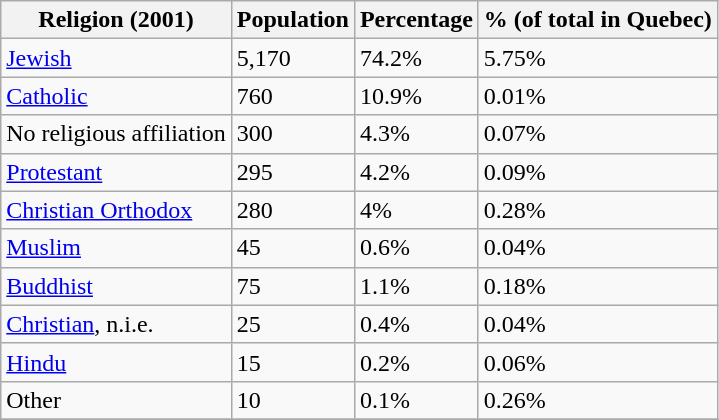<table class="wikitable">
<tr>
<th>Religion (2001)</th>
<th>Population</th>
<th>Percentage</th>
<th>% (of total in Quebec)</th>
</tr>
<tr>
<td><a href='#'>Jewish</a></td>
<td>5,170</td>
<td>74.2%</td>
<td>5.75%</td>
</tr>
<tr>
<td><a href='#'>Catholic</a></td>
<td>760</td>
<td>10.9%</td>
<td>0.01%</td>
</tr>
<tr>
<td>No religious affiliation</td>
<td>300</td>
<td>4.3%</td>
<td>0.07%</td>
</tr>
<tr>
<td><a href='#'>Protestant</a></td>
<td>295</td>
<td>4.2%</td>
<td>0.09%</td>
</tr>
<tr>
<td><a href='#'>Christian Orthodox</a></td>
<td>280</td>
<td>4%</td>
<td>0.28%</td>
</tr>
<tr>
<td><a href='#'>Muslim</a></td>
<td>45</td>
<td>0.6%</td>
<td>0.04%</td>
</tr>
<tr>
<td><a href='#'>Buddhist</a></td>
<td>75</td>
<td>1.1%</td>
<td>0.18%</td>
</tr>
<tr>
<td><a href='#'>Christian</a>, n.i.e.</td>
<td>25</td>
<td>0.4%</td>
<td>0.04%</td>
</tr>
<tr>
<td><a href='#'>Hindu</a></td>
<td>15</td>
<td>0.2%</td>
<td>0.06%</td>
</tr>
<tr>
<td>Other</td>
<td>10</td>
<td>0.1%</td>
<td>0.26%</td>
</tr>
<tr>
</tr>
</table>
